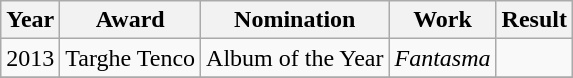<table class="wikitable">
<tr>
<th>Year</th>
<th>Award</th>
<th>Nomination</th>
<th>Work</th>
<th>Result</th>
</tr>
<tr>
<td>2013</td>
<td>Targhe Tenco</td>
<td>Album of the Year</td>
<td><em>Fantasma</em></td>
<td 2°></td>
</tr>
<tr>
</tr>
</table>
